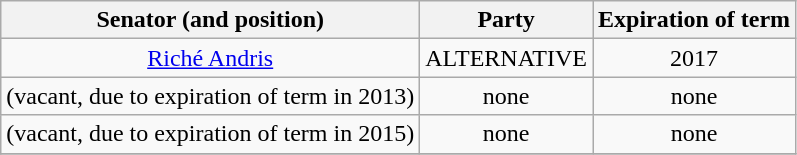<table class="wikitable" style="text-align:center;">
<tr>
<th>Senator (and position)</th>
<th>Party</th>
<th>Expiration of term</th>
</tr>
<tr>
<td><a href='#'>Riché Andris</a></td>
<td>ALTERNATIVE</td>
<td>2017</td>
</tr>
<tr>
<td>(vacant, due to expiration of term in 2013)</td>
<td>none</td>
<td>none</td>
</tr>
<tr>
<td>(vacant, due to expiration of term in 2015)</td>
<td>none</td>
<td>none</td>
</tr>
<tr>
</tr>
</table>
